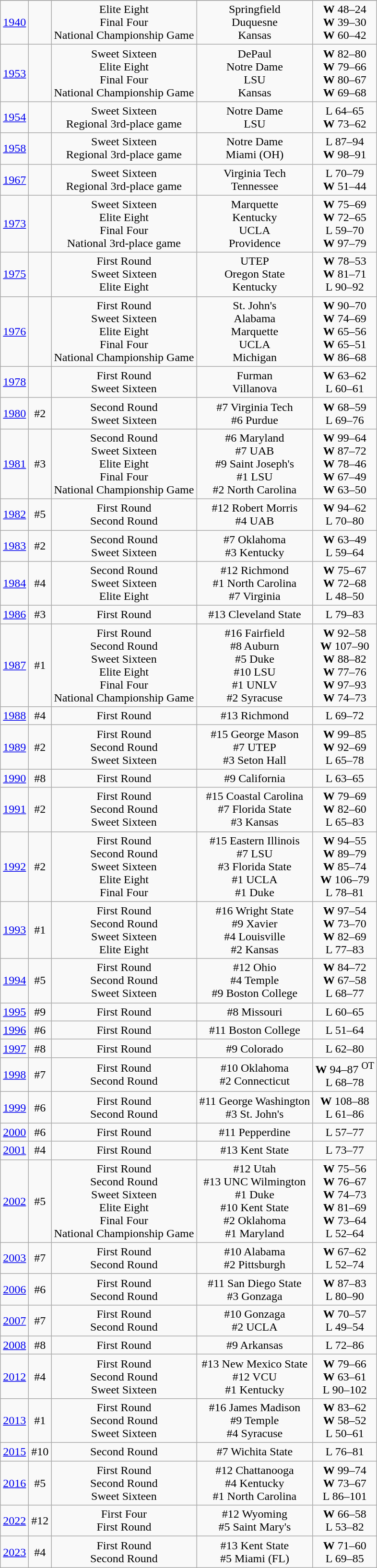<table class="wikitable">
<tr>
</tr>
<tr align="center">
<td><a href='#'>1940</a></td>
<td></td>
<td>Elite Eight<br>Final Four<br>National Championship Game</td>
<td>Springfield<br>Duquesne<br>Kansas</td>
<td><strong>W</strong> 48–24<br><strong>W</strong> 39–30<br><strong>W</strong> 60–42</td>
</tr>
<tr align="center">
<td><a href='#'>1953</a></td>
<td></td>
<td>Sweet Sixteen<br>Elite Eight<br>Final Four<br>National Championship Game</td>
<td>DePaul<br>Notre Dame<br>LSU<br>Kansas</td>
<td><strong>W</strong> 82–80<br><strong>W</strong> 79–66<br><strong>W</strong> 80–67<br><strong>W</strong> 69–68</td>
</tr>
<tr align="center">
<td><a href='#'>1954</a></td>
<td></td>
<td>Sweet Sixteen<br>Regional 3rd-place game</td>
<td>Notre Dame<br>LSU</td>
<td>L 64–65<br><strong>W</strong> 73–62</td>
</tr>
<tr align="center">
<td><a href='#'>1958</a></td>
<td></td>
<td>Sweet Sixteen<br>Regional 3rd-place game</td>
<td>Notre Dame<br>Miami (OH)</td>
<td>L 87–94<br><strong>W</strong> 98–91</td>
</tr>
<tr align="center">
<td><a href='#'>1967</a></td>
<td></td>
<td>Sweet Sixteen<br>Regional 3rd-place game</td>
<td>Virginia Tech<br>Tennessee</td>
<td>L 70–79<br><strong>W</strong> 51–44</td>
</tr>
<tr align="center">
<td><a href='#'>1973</a></td>
<td></td>
<td>Sweet Sixteen<br>Elite Eight<br>Final Four<br>National 3rd-place game</td>
<td>Marquette<br>Kentucky<br>UCLA<br>Providence</td>
<td><strong>W</strong> 75–69<br><strong>W</strong> 72–65<br>L 59–70<br><strong>W</strong> 97–79</td>
</tr>
<tr align="center">
<td><a href='#'>1975</a></td>
<td></td>
<td>First Round<br>Sweet Sixteen<br>Elite Eight</td>
<td>UTEP<br>Oregon State<br>Kentucky</td>
<td><strong>W</strong> 78–53<br><strong>W</strong> 81–71<br>L 90–92</td>
</tr>
<tr align="center">
<td><a href='#'>1976</a></td>
<td></td>
<td>First Round<br>Sweet Sixteen<br>Elite Eight<br>Final Four<br>National Championship Game</td>
<td>St. John's<br>Alabama<br>Marquette<br>UCLA<br>Michigan</td>
<td><strong>W</strong> 90–70<br><strong>W</strong> 74–69<br><strong>W</strong> 65–56<br><strong>W</strong> 65–51<br><strong>W</strong> 86–68</td>
</tr>
<tr align="center">
<td><a href='#'>1978</a></td>
<td></td>
<td>First Round<br>Sweet Sixteen</td>
<td>Furman<br>Villanova</td>
<td><strong>W</strong> 63–62<br>L 60–61</td>
</tr>
<tr align="center">
<td><a href='#'>1980</a></td>
<td>#2</td>
<td>Second Round<br>Sweet Sixteen</td>
<td>#7 Virginia Tech<br>#6 Purdue</td>
<td><strong>W</strong> 68–59<br>L 69–76</td>
</tr>
<tr align="center">
<td><a href='#'>1981</a></td>
<td>#3</td>
<td>Second Round<br>Sweet Sixteen<br>Elite Eight<br>Final Four<br>National Championship Game</td>
<td>#6 Maryland<br>#7 UAB<br>#9 Saint Joseph's<br>#1 LSU<br>#2 North Carolina</td>
<td><strong>W</strong> 99–64<br><strong>W</strong> 87–72<br><strong>W</strong> 78–46<br><strong>W</strong> 67–49<br><strong>W</strong> 63–50</td>
</tr>
<tr align="center">
<td><a href='#'>1982</a></td>
<td>#5</td>
<td>First Round<br>Second Round</td>
<td>#12 Robert Morris<br>#4 UAB</td>
<td><strong>W</strong> 94–62<br>L 70–80</td>
</tr>
<tr align="center">
<td><a href='#'>1983</a></td>
<td>#2</td>
<td>Second Round<br>Sweet Sixteen</td>
<td>#7 Oklahoma<br>#3 Kentucky</td>
<td><strong>W</strong> 63–49<br>L 59–64</td>
</tr>
<tr align="center">
<td><a href='#'>1984</a></td>
<td>#4</td>
<td>Second Round<br>Sweet Sixteen<br>Elite Eight</td>
<td>#12 Richmond<br>#1 North Carolina<br>#7 Virginia</td>
<td><strong>W</strong> 75–67<br><strong>W</strong> 72–68<br>L 48–50</td>
</tr>
<tr align="center">
<td><a href='#'>1986</a></td>
<td>#3</td>
<td>First Round</td>
<td>#13 Cleveland State</td>
<td>L 79–83</td>
</tr>
<tr align="center">
<td><a href='#'>1987</a></td>
<td>#1</td>
<td>First Round<br>Second Round<br>Sweet Sixteen<br>Elite Eight<br>Final Four<br>National Championship Game</td>
<td>#16 Fairfield<br>#8 Auburn<br>#5 Duke<br>#10 LSU<br>#1 UNLV<br>#2 Syracuse</td>
<td><strong>W</strong> 92–58<br><strong>W</strong> 107–90<br><strong>W</strong> 88–82<br><strong>W</strong> 77–76<br><strong>W</strong> 97–93<br><strong>W</strong> 74–73</td>
</tr>
<tr align="center">
<td><a href='#'>1988</a></td>
<td>#4</td>
<td>First Round</td>
<td>#13 Richmond</td>
<td>L 69–72</td>
</tr>
<tr align="center">
<td><a href='#'>1989</a></td>
<td>#2</td>
<td>First Round<br>Second Round<br>Sweet Sixteen</td>
<td>#15 George Mason<br>#7 UTEP<br>#3 Seton Hall</td>
<td><strong>W</strong> 99–85<br><strong>W</strong> 92–69<br>L 65–78</td>
</tr>
<tr align="center">
<td><a href='#'>1990</a></td>
<td>#8</td>
<td>First Round</td>
<td>#9 California</td>
<td>L 63–65</td>
</tr>
<tr align="center">
<td><a href='#'>1991</a></td>
<td>#2</td>
<td>First Round<br>Second Round<br>Sweet Sixteen</td>
<td>#15 Coastal Carolina<br>#7 Florida State<br>#3 Kansas</td>
<td><strong>W</strong> 79–69<br><strong>W</strong> 82–60<br>L 65–83</td>
</tr>
<tr align="center">
<td><a href='#'>1992</a></td>
<td>#2</td>
<td>First Round<br>Second Round<br>Sweet Sixteen<br>Elite Eight<br>Final Four</td>
<td>#15 Eastern Illinois<br>#7 LSU<br>#3 Florida State<br>#1 UCLA<br>#1 Duke</td>
<td><strong>W</strong> 94–55<br><strong>W</strong> 89–79<br><strong>W</strong> 85–74<br><strong>W</strong> 106–79<br>L 78–81</td>
</tr>
<tr align="center">
<td><a href='#'>1993</a></td>
<td>#1</td>
<td>First Round<br>Second Round<br>Sweet Sixteen<br>Elite Eight</td>
<td>#16 Wright State<br>#9 Xavier<br>#4 Louisville<br>#2 Kansas</td>
<td><strong>W</strong> 97–54<br><strong>W</strong> 73–70<br><strong>W</strong> 82–69<br>L 77–83</td>
</tr>
<tr align="center">
<td><a href='#'>1994</a></td>
<td>#5</td>
<td>First Round<br>Second Round<br>Sweet Sixteen</td>
<td>#12 Ohio<br>#4 Temple<br>#9 Boston College</td>
<td><strong>W</strong> 84–72<br><strong>W</strong> 67–58<br>L 68–77</td>
</tr>
<tr align="center">
<td><a href='#'>1995</a></td>
<td>#9</td>
<td>First Round</td>
<td>#8 Missouri</td>
<td>L 60–65</td>
</tr>
<tr align="center">
<td><a href='#'>1996</a></td>
<td>#6</td>
<td>First Round</td>
<td>#11 Boston College</td>
<td>L 51–64</td>
</tr>
<tr align="center">
<td><a href='#'>1997</a></td>
<td>#8</td>
<td>First Round</td>
<td>#9 Colorado</td>
<td>L 62–80</td>
</tr>
<tr align="center">
<td><a href='#'>1998</a></td>
<td>#7</td>
<td>First Round<br>Second Round</td>
<td>#10 Oklahoma<br>#2 Connecticut</td>
<td><strong>W</strong> 94–87 <sup>OT</sup><br>L 68–78</td>
</tr>
<tr align="center">
<td><a href='#'>1999</a></td>
<td>#6</td>
<td>First Round<br>Second Round</td>
<td>#11 George Washington<br>#3 St. John's</td>
<td><strong>W</strong> 108–88<br>L 61–86</td>
</tr>
<tr align="center">
<td><a href='#'>2000</a></td>
<td>#6</td>
<td>First Round</td>
<td>#11 Pepperdine</td>
<td>L 57–77</td>
</tr>
<tr align="center">
<td><a href='#'>2001</a></td>
<td>#4</td>
<td>First Round</td>
<td>#13 Kent State</td>
<td>L 73–77</td>
</tr>
<tr align="center">
<td><a href='#'>2002</a></td>
<td>#5</td>
<td>First Round<br>Second Round<br>Sweet Sixteen<br>Elite Eight<br>Final Four<br>National Championship Game</td>
<td>#12 Utah<br>#13 UNC Wilmington<br>#1 Duke<br>#10 Kent State<br>#2 Oklahoma<br>#1 Maryland</td>
<td><strong>W</strong> 75–56<br><strong>W</strong> 76–67<br><strong>W</strong> 74–73<br><strong>W</strong> 81–69<br><strong>W</strong> 73–64<br>L 52–64</td>
</tr>
<tr align="center">
<td><a href='#'>2003</a></td>
<td>#7</td>
<td>First Round<br>Second Round</td>
<td>#10 Alabama<br>#2 Pittsburgh</td>
<td><strong>W</strong> 67–62<br>L 52–74</td>
</tr>
<tr align="center">
<td><a href='#'>2006</a></td>
<td>#6</td>
<td>First Round<br>Second Round</td>
<td>#11 San Diego State<br>#3 Gonzaga</td>
<td><strong>W</strong> 87–83<br>L 80–90</td>
</tr>
<tr align="center">
<td><a href='#'>2007</a></td>
<td>#7</td>
<td>First Round<br>Second Round</td>
<td>#10 Gonzaga<br>#2 UCLA</td>
<td><strong>W</strong> 70–57<br>L 49–54</td>
</tr>
<tr align="center">
<td><a href='#'>2008</a></td>
<td>#8</td>
<td>First Round</td>
<td>#9 Arkansas</td>
<td>L 72–86</td>
</tr>
<tr align="center">
<td><a href='#'>2012</a></td>
<td>#4</td>
<td>First Round<br>Second Round<br>Sweet Sixteen</td>
<td>#13 New Mexico State<br>#12 VCU<br>#1 Kentucky</td>
<td><strong>W</strong> 79–66<br><strong>W</strong> 63–61<br>L 90–102</td>
</tr>
<tr align="center">
<td><a href='#'>2013</a></td>
<td>#1</td>
<td>First Round<br>Second Round<br>Sweet Sixteen</td>
<td>#16 James Madison<br>#9 Temple<br>#4 Syracuse</td>
<td><strong>W</strong> 83–62<br><strong>W</strong> 58–52<br>L 50–61</td>
</tr>
<tr align="center">
<td><a href='#'>2015</a></td>
<td>#10</td>
<td>Second Round</td>
<td>#7 Wichita State</td>
<td>L 76–81</td>
</tr>
<tr align="center">
<td><a href='#'>2016</a></td>
<td>#5</td>
<td>First Round<br>Second Round<br>Sweet Sixteen</td>
<td>#12 Chattanooga<br>#4 Kentucky<br>#1 North Carolina</td>
<td><strong>W</strong> 99–74<br><strong>W</strong> 73–67<br>L 86–101</td>
</tr>
<tr align="center">
<td><a href='#'>2022</a></td>
<td>#12</td>
<td>First Four<br>First Round</td>
<td>#12 Wyoming<br> #5 Saint Mary's</td>
<td><strong>W</strong> 66–58<br>L 53–82</td>
</tr>
<tr align="center">
<td><a href='#'>2023</a></td>
<td>#4</td>
<td>First Round<br>Second Round</td>
<td>#13 Kent State<br>#5 Miami (FL)</td>
<td><strong>W</strong> 71–60<br> L 69–85</td>
</tr>
</table>
